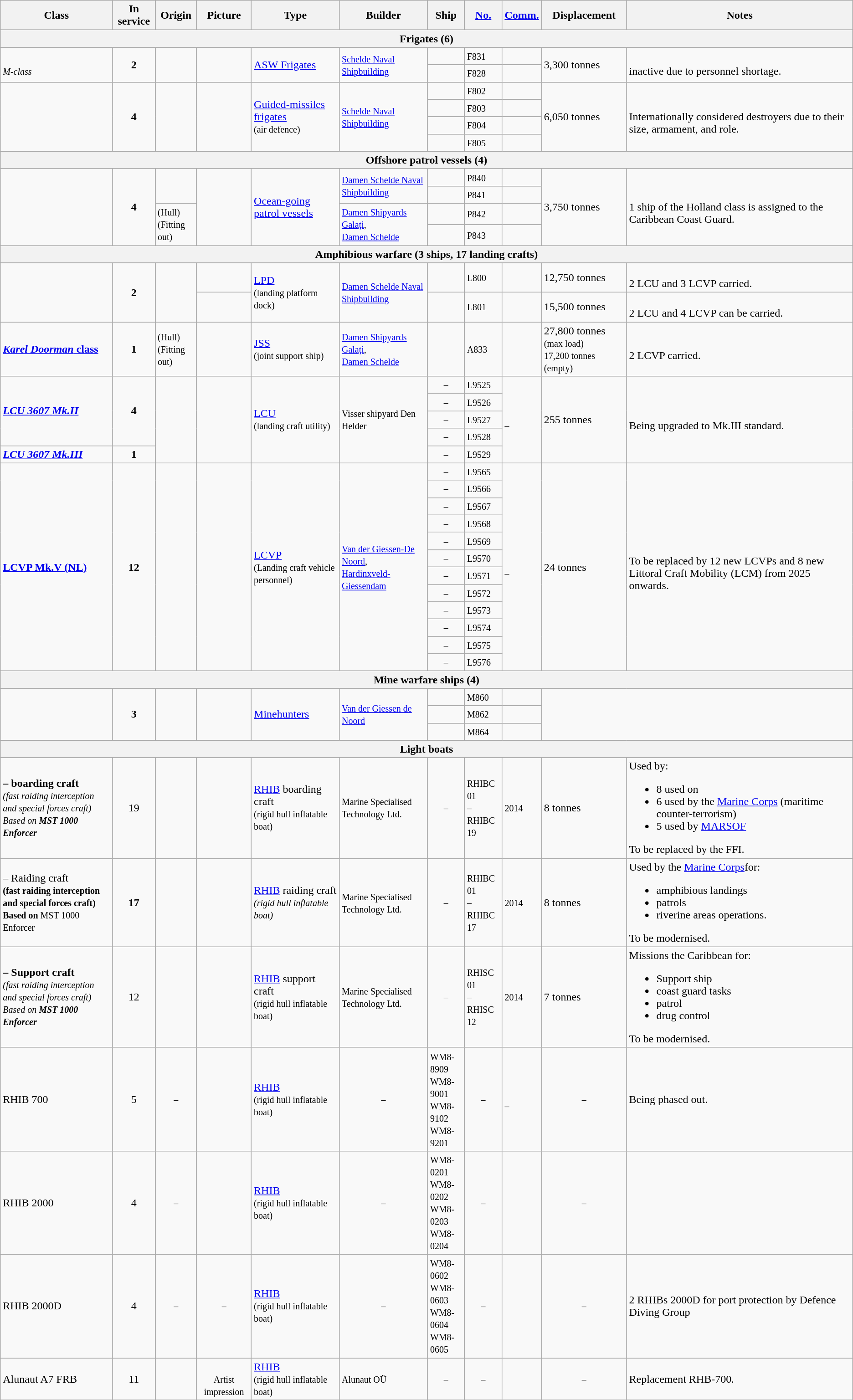<table class="wikitable">
<tr>
<th>Class</th>
<th>In service</th>
<th>Origin</th>
<th>Picture</th>
<th>Type</th>
<th>Builder</th>
<th>Ship</th>
<th><a href='#'>No.</a></th>
<th><a href='#'>Comm.</a></th>
<th>Displacement</th>
<th>Notes</th>
</tr>
<tr>
<th colspan="11">Frigates (6)</th>
</tr>
<tr>
<td rowspan="2"><strong></strong><br><em><small>M-class</small></em></td>
<td rowspan="2" style="text-align: center;"><strong>2</strong></td>
<td rowspan="2"></td>
<td rowspan="2"></td>
<td rowspan="2"><a href='#'>ASW Frigates</a></td>
<td rowspan="2"><a href='#'><small>Schelde Naval Shipbuilding</small></a></td>
<td><small></small></td>
<td><small>F831</small></td>
<td><small></small></td>
<td rowspan="2">3,300 tonnes</td>
<td rowspan="2"><br> inactive due to personnel shortage.</td>
</tr>
<tr>
<td><small></small></td>
<td><small>F828</small></td>
<td><small></small></td>
</tr>
<tr>
<td rowspan="4"><strong></strong></td>
<td rowspan="4" style="text-align: center;"><strong>4</strong></td>
<td rowspan="4"></td>
<td rowspan="4"></td>
<td rowspan="4"><a href='#'>Guided-missiles frigates</a><br><small>(air defence)</small></td>
<td rowspan="4"><a href='#'><small>Schelde Naval Shipbuilding</small></a></td>
<td><small></small></td>
<td><small>F802</small></td>
<td><small></small></td>
<td rowspan="4">6,050 tonnes</td>
<td rowspan="4"><br>Internationally considered destroyers due to their size, armament, and role.</td>
</tr>
<tr>
<td><small></small></td>
<td><small>F803</small></td>
<td><small></small></td>
</tr>
<tr>
<td><small></small></td>
<td><small>F804</small></td>
<td><small></small></td>
</tr>
<tr>
<td><small></small></td>
<td><small>F805</small></td>
<td><small></small></td>
</tr>
<tr>
<th colspan="11">Offshore patrol vessels (4)</th>
</tr>
<tr>
<td rowspan="4"><strong></strong></td>
<td rowspan="4" style="text-align: center;"><strong>4</strong></td>
<td rowspan="2"></td>
<td rowspan="4"></td>
<td rowspan="4"><a href='#'>Ocean-going patrol vessels</a></td>
<td rowspan="2"><a href='#'><small>Damen Schelde Naval Shipbuilding</small></a></td>
<td><small></small></td>
<td><small>P840</small></td>
<td><small></small></td>
<td rowspan="4">3,750 tonnes</td>
<td rowspan="4"><br>1 ship of the Holland class is assigned to the Caribbean Coast Guard.</td>
</tr>
<tr>
<td><small></small></td>
<td><small>P841</small></td>
<td><small></small></td>
</tr>
<tr>
<td rowspan="2"> <small>(Hull)</small><br> <small>(Fitting out)</small></td>
<td rowspan="2"><a href='#'><small>Damen Shipyards Galați</small></a><small>,</small><br><small><a href='#'>Damen Schelde</a></small></td>
<td><small></small></td>
<td><small>P842</small></td>
<td><small></small></td>
</tr>
<tr>
<td><small></small></td>
<td><small>P843</small></td>
<td><small></small></td>
</tr>
<tr>
<th colspan="11">Amphibious warfare (3 ships, 17 landing crafts)</th>
</tr>
<tr>
<td rowspan="2"><strong></strong></td>
<td rowspan="2" style="text-align: center;"><strong>2</strong></td>
<td rowspan="2"></td>
<td></td>
<td rowspan="2"><a href='#'>LPD</a><br><small>(landing platform dock)</small></td>
<td rowspan="2"><a href='#'><small>Damen Schelde Naval Shipbuilding</small></a></td>
<td><small></small></td>
<td><small>L800</small></td>
<td><small></small></td>
<td>12,750 tonnes</td>
<td><br>2 LCU and 3 LCVP carried.</td>
</tr>
<tr>
<td></td>
<td><small></small></td>
<td><small>L801</small></td>
<td><small></small></td>
<td>15,500 tonnes</td>
<td><br>2 LCU and 4 LCVP can be carried.</td>
</tr>
<tr>
<td><strong><a href='#'><em>Karel Doorman</em> class</a></strong></td>
<td style="text-align: center;"><strong>1</strong></td>
<td> <small>(Hull)</small><br> <small>(Fitting out)</small></td>
<td></td>
<td><a href='#'>JSS</a><br><small>(joint suppor</small><small>t ship)</small></td>
<td><a href='#'><small>Damen Shipyards Galați</small></a><small>,</small><br><small><a href='#'>Damen Schelde</a></small></td>
<td><small></small></td>
<td><small>A833</small></td>
<td><small></small></td>
<td>27,800 tonnes <small>(max load)</small><br><small>17,200 tonnes (empty)</small></td>
<td><br>2 LCVP carried.</td>
</tr>
<tr>
<td rowspan="4"><a href='#'><strong><em>LCU 3607<em> </em>Mk.II</em></strong></a></td>
<td rowspan="4" style="text-align: center;"><strong>4</strong></td>
<td rowspan="5"></td>
<td rowspan="5"></td>
<td rowspan="5"><a href='#'>LCU</a><br><small>(landing craft utility)</small></td>
<td rowspan="5"><small>Visser shipyard Den Helder</small></td>
<td style="text-align: center;"><small>–</small></td>
<td><small>L9525</small></td>
<td rowspan="5"><small></small><br><small>–</small><br><small></small></td>
<td rowspan="5">255 tonnes</td>
<td rowspan="5"><br>Being upgraded to Mk.III standard.</td>
</tr>
<tr>
<td style="text-align: center;"><small>–</small></td>
<td><small>L9526</small></td>
</tr>
<tr>
<td style="text-align: center;"><small>–</small></td>
<td><small>L9527</small></td>
</tr>
<tr>
<td style="text-align: center;"><small>–</small></td>
<td><small>L9528</small></td>
</tr>
<tr>
<td><a href='#'><strong><em>LCU 3607 Mk.III</em></strong></a></td>
<td style="text-align: center;"><strong>1</strong></td>
<td style="text-align: center;"><small>–</small></td>
<td><small>L9529</small></td>
</tr>
<tr>
<td rowspan="12"><a href='#'><strong>LCVP Mk.V (NL)</strong></a></td>
<td rowspan="12" style="text-align: center;"><strong>12</strong></td>
<td rowspan="12"></td>
<td rowspan="12"></td>
<td rowspan="12"><a href='#'>LCVP</a><br><small>(Landing craft vehicle personnel)</small></td>
<td rowspan="12"><small><a href='#'>Van der Giessen-De Noord</a>,</small><br><small><a href='#'>Hardinxveld-Giessendam</a></small></td>
<td style="text-align: center;"><small>–</small></td>
<td><small>L9565</small></td>
<td rowspan="12"><small></small><br><small>–</small><br><small></small></td>
<td rowspan="12">24 tonnes</td>
<td rowspan="12"><br>To be replaced by 12 new LCVPs and 8 new Littoral Craft Mobility (LCM) from 2025 onwards.</td>
</tr>
<tr>
<td style="text-align: center;"><small>–</small></td>
<td><small>L9566</small></td>
</tr>
<tr>
<td style="text-align: center;"><small>–</small></td>
<td><small>L9567</small></td>
</tr>
<tr>
<td style="text-align: center;"><small>–</small></td>
<td><small>L9568</small></td>
</tr>
<tr>
<td style="text-align: center;"><small>–</small></td>
<td><small>L9569</small></td>
</tr>
<tr>
<td style="text-align: center;"><small>–</small></td>
<td><small>L9570</small></td>
</tr>
<tr>
<td style="text-align: center;"><small>–</small></td>
<td><small>L9571</small></td>
</tr>
<tr>
<td style="text-align: center;"><small>–</small></td>
<td><small>L9572</small></td>
</tr>
<tr>
<td style="text-align: center;"><small>–</small></td>
<td><small>L9573</small></td>
</tr>
<tr>
<td style="text-align: center;"><small>–</small></td>
<td><small>L9574</small></td>
</tr>
<tr>
<td style="text-align: center;"><small>–</small></td>
<td><small>L9575</small></td>
</tr>
<tr>
<td style="text-align: center;"><small>–</small></td>
<td><small>L9576</small></td>
</tr>
<tr>
<th colspan="11">Mine warfare ships (4)</th>
</tr>
<tr>
<td rowspan="4"><strong></strong><br><small><em></em></small></td>
<td rowspan="4" style="text-align: center;"><strong>3</strong></td>
<td rowspan="4"></td>
<td rowspan="4"></td>
<td rowspan="4"><a href='#'>Minehunters</a></td>
<td rowspan="4"><a href='#'><small>Van der Giessen de Noord</small></a></td>
</tr>
<tr>
<td><small></small></td>
<td><small>M860</small></td>
<td><small></small></td>
</tr>
<tr>
<td><small></small></td>
<td><small>M862</small></td>
<td><small></small></td>
</tr>
<tr>
<td style="text-align: center;"><small></small></td>
<td><small>M864</small></td>
<td><small></small></td>
</tr>
<tr>
<th colspan="11">Light boats</th>
</tr>
<tr>
<td><strong> – boarding craft</strong><br><small><em>(fast raiding interception and special forces craft)</em></small><br><small><em>Based on <strong>MST 1000 Enforcer<strong><em></small></td>
<td style="text-align: center;"></strong>19<strong></td>
<td></td>
<td><br></td>
<td><a href='#'>RHIB</a> boarding craft<br><small></em>(rigid hull inflatable boat)<em></small></td>
<td><small>Marine Specialised Technology Ltd.</small></td>
<td style="text-align: center;"><small>–</small></td>
<td><small>RHIBC 01</small><br><small>–</small><br><small>RHIBC 19</small></td>
<td><small>2014</small><br></td>
<td>8 tonnes</td>
<td>Used by:<br><ul><li>8 used on </li><li>6 used by the <a href='#'>Marine Corps</a> (maritime counter-terrorism)</li><li>5 used by <a href='#'>MARSOF</a></li></ul>To be replaced by the FFI.</td>
</tr>
<tr>
<td></strong> – Raiding craft<strong><br><small></em>(fast raiding interception and special forces craft)<em></small><br><small></em>Based on </strong>MST 1000 Enforcer</em></strong></small></td>
<td style="text-align: center;"><strong>17</strong></td>
<td></td>
<td></td>
<td><a href='#'>RHIB</a> raiding craft<br><small><em>(rigid hull inflatable boat)</em></small></td>
<td><small>Marine Specialised Technology Ltd.</small></td>
<td style="text-align: center;"><small>–</small></td>
<td><small>RHIBC 01</small><br><small>–</small><br><small>RHIBC 17</small></td>
<td><small>2014</small><br></td>
<td>8 tonnes</td>
<td>Used by the <a href='#'>Marine Corps</a>for:<br><ul><li>amphibious landings</li><li>patrols</li><li>riverine areas operations.</li></ul>To be modernised.</td>
</tr>
<tr>
<td><strong> – Support craft</strong><br><small><em>(fast raiding interception and special forces craft)</em></small><br><small><em>Based on <strong>MST 1000 Enforcer<strong><em></small></td>
<td style="text-align: center;"></strong>12<strong></td>
<td></td>
<td></td>
<td><a href='#'>RHIB</a> support craft<br><small></em>(rigid hull inflatable boat)<em></small></td>
<td><small>Marine Specialised Technology Ltd.</small></td>
<td style="text-align: center;"><small>–</small></td>
<td><small>RHISC 01</small><br><small>–</small><br><small>RHISC 12</small></td>
<td><small>2014</small><br></td>
<td>7 tonnes</td>
<td>Missions the Caribbean for:<br><ul><li>Support  ship</li><li>coast guard tasks</li><li>patrol</li><li>drug control</li></ul>To be modernised.</td>
</tr>
<tr>
<td></em></strong>RHIB 700<strong><em></td>
<td style="text-align: center;"></strong>5<strong></td>
<td style="text-align: center;"><small>–</small></td>
<td></td>
<td><a href='#'>RHIB</a><br><small></em>(rigid hull inflatable boat)<em></small></td>
<td style="text-align: center;"><small>–</small></td>
<td><small>WM8-8909</small><br><small>WM8-9001 </small><br><small>WM8-9102 </small><br><small>WM8-9201 </small></td>
<td style="text-align: center;"><small>–</small></td>
<td><small></small><br><small>–</small><br><small></small></td>
<td style="text-align: center;"><small>–</small></td>
<td>Being phased out.</td>
</tr>
<tr>
<td></em></strong>RHIB 2000<strong><em></td>
<td style="text-align: center;"></strong>4<strong></td>
<td style="text-align: center;"><small>–</small></td>
<td></td>
<td><a href='#'>RHIB</a><br><small></em>(rigid hull inflatable boat)<em></small></td>
<td style="text-align: center;"><small>–</small></td>
<td><small>WM8-0201</small><br><small>WM8-0202</small><br><small>WM8-0203</small><br><small>WM8-0204</small></td>
<td style="text-align: center;"><small>–</small></td>
<td><small></small></td>
<td style="text-align: center;"><small>–</small></td>
<td></td>
</tr>
<tr>
<td></em></strong>RHIB 2000D<strong><em></td>
<td style="text-align: center;"></strong>4<strong></td>
<td style="text-align: center;"><small>–</small></td>
<td style="text-align: center;"><small>–</small></td>
<td><a href='#'>RHIB</a><br><small></em>(rigid hull inflatable boat)<em></small></td>
<td style="text-align: center;"><small>–</small></td>
<td><small>WM8-0602</small><br><small>WM8-0603</small><br><small>WM8-0604</small><br><small>WM8-0605</small></td>
<td style="text-align: center;"><small>–</small></td>
<td><small></small></td>
<td style="text-align: center;"><small>–</small></td>
<td>2 RHIBs 2000D for port protection by Defence Diving Group</td>
</tr>
<tr>
<td></strong>Alunaut A7 FRB<strong></td>
<td style="text-align: center;"></strong>11<strong></td>
<td></td>
<td style="text-align: center;"><br><small></em>Artist impression<em></small></td>
<td><a href='#'>RHIB</a><br><small></em>(rigid hull inflatable boat)<em></small></td>
<td><small>Alunaut OÜ</small></td>
<td style="text-align: center;"><small>–</small></td>
<td style="text-align: center;"><small>–</small></td>
<td><small></small></td>
<td style="text-align: center;"><small>–</small></td>
<td>Replacement  </em>RHB-700<em>.</td>
</tr>
</table>
